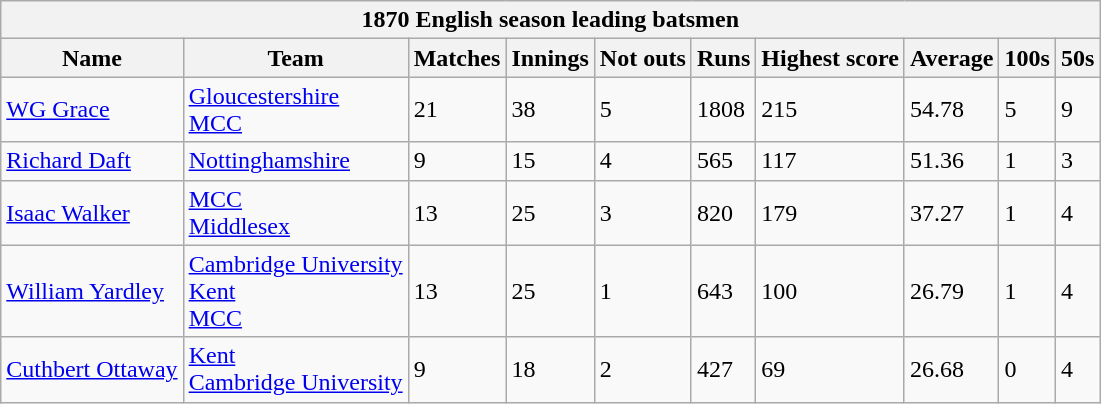<table class="wikitable">
<tr>
<th bgcolor="#efefef" colspan="10">1870 English season leading batsmen</th>
</tr>
<tr bgcolor="#efefef">
<th>Name</th>
<th>Team</th>
<th>Matches</th>
<th>Innings</th>
<th>Not outs</th>
<th>Runs</th>
<th>Highest score</th>
<th>Average</th>
<th>100s</th>
<th>50s</th>
</tr>
<tr>
<td><a href='#'>WG Grace</a></td>
<td><a href='#'>Gloucestershire</a><br><a href='#'>MCC</a></td>
<td>21</td>
<td>38</td>
<td>5</td>
<td>1808</td>
<td>215</td>
<td>54.78</td>
<td>5</td>
<td>9</td>
</tr>
<tr>
<td><a href='#'>Richard Daft</a></td>
<td><a href='#'>Nottinghamshire</a></td>
<td>9</td>
<td>15</td>
<td>4</td>
<td>565</td>
<td>117</td>
<td>51.36</td>
<td>1</td>
<td>3</td>
</tr>
<tr>
<td><a href='#'>Isaac Walker</a></td>
<td><a href='#'>MCC</a><br><a href='#'>Middlesex</a></td>
<td>13</td>
<td>25</td>
<td>3</td>
<td>820</td>
<td>179</td>
<td>37.27</td>
<td>1</td>
<td>4</td>
</tr>
<tr>
<td><a href='#'>William Yardley</a></td>
<td><a href='#'>Cambridge University</a><br><a href='#'>Kent</a><br><a href='#'>MCC</a></td>
<td>13</td>
<td>25</td>
<td>1</td>
<td>643</td>
<td>100</td>
<td>26.79</td>
<td>1</td>
<td>4</td>
</tr>
<tr>
<td><a href='#'>Cuthbert Ottaway</a></td>
<td><a href='#'>Kent</a><br><a href='#'>Cambridge University</a></td>
<td>9</td>
<td>18</td>
<td>2</td>
<td>427</td>
<td>69</td>
<td>26.68</td>
<td>0</td>
<td>4</td>
</tr>
</table>
